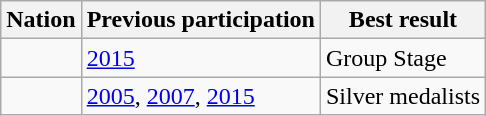<table class="wikitable">
<tr>
<th>Nation</th>
<th>Previous participation</th>
<th>Best result</th>
</tr>
<tr>
<td></td>
<td><a href='#'>2015</a></td>
<td>Group Stage</td>
</tr>
<tr>
<td></td>
<td><a href='#'>2005</a>, <a href='#'>2007</a>, <a href='#'>2015</a></td>
<td>Silver medalists</td>
</tr>
</table>
